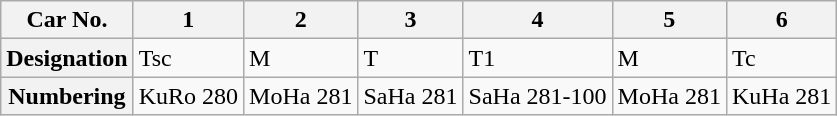<table class="wikitable">
<tr>
<th>Car No.</th>
<th>1</th>
<th>2</th>
<th>3</th>
<th>4</th>
<th>5</th>
<th>6</th>
</tr>
<tr>
<th>Designation</th>
<td>Tsc</td>
<td>M</td>
<td>T</td>
<td>T1</td>
<td>M</td>
<td>Tc</td>
</tr>
<tr>
<th>Numbering</th>
<td>KuRo 280</td>
<td>MoHa 281</td>
<td>SaHa 281</td>
<td>SaHa 281-100</td>
<td>MoHa 281</td>
<td>KuHa 281</td>
</tr>
</table>
